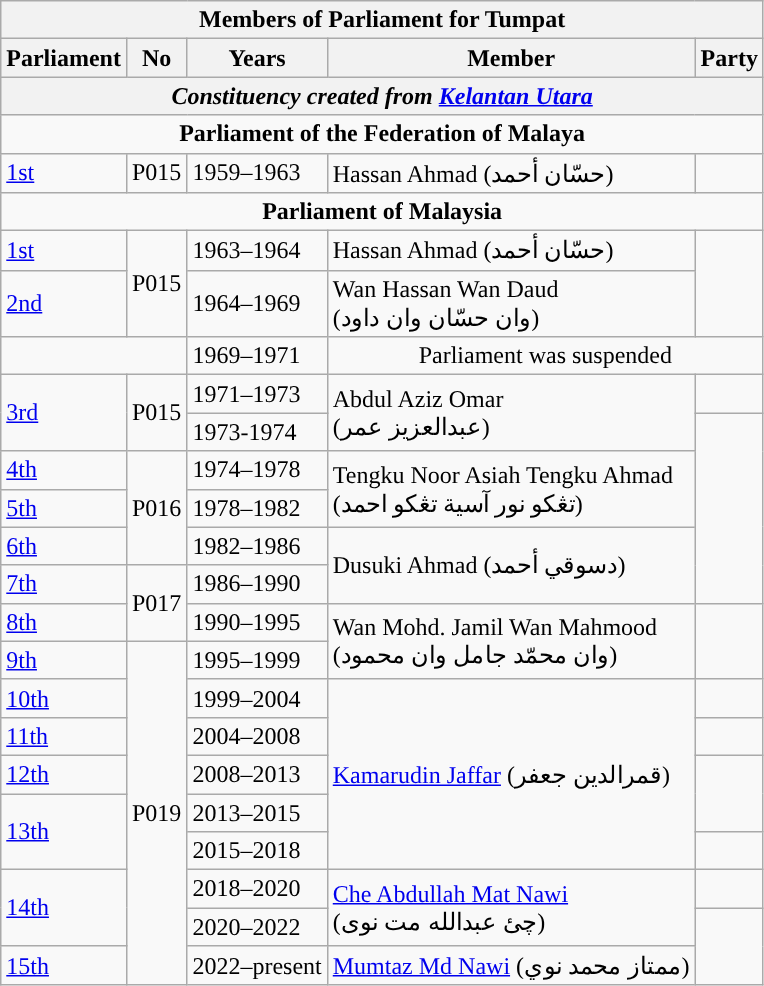<table class=wikitable>
<tr>
<th colspan="5">Members of Parliament for Tumpat</th>
</tr>
<tr>
<th>Parliament</th>
<th>No</th>
<th>Years</th>
<th>Member</th>
<th>Party</th>
</tr>
<tr>
<th colspan="5" align="center"><em>Constituency created from <a href='#'>Kelantan Utara</a></em></th>
</tr>
<tr>
<td colspan="5" align="center"><strong>Parliament of the Federation of Malaya</strong></td>
</tr>
<tr>
<td><a href='#'>1st</a></td>
<td>P015</td>
<td>1959–1963</td>
<td>Hassan Ahmad (حسّان أحمد)</td>
<td></td>
</tr>
<tr>
<td colspan="5" align="center"><strong>Parliament of Malaysia</strong></td>
</tr>
<tr>
<td><a href='#'>1st</a></td>
<td rowspan="2">P015</td>
<td>1963–1964</td>
<td>Hassan Ahmad (حسّان أحمد)</td>
<td rowspan="2"></td>
</tr>
<tr>
<td><a href='#'>2nd</a></td>
<td>1964–1969</td>
<td>Wan Hassan Wan Daud <br>  (وان حسّان وان داود)</td>
</tr>
<tr>
<td colspan="2"></td>
<td>1969–1971</td>
<td colspan=2 align=center>Parliament was suspended</td>
</tr>
<tr>
<td rowspan=2><a href='#'>3rd</a></td>
<td rowspan="2">P015</td>
<td>1971–1973</td>
<td rowspan=2>Abdul Aziz Omar  <br> (عبدالعزيز عمر)</td>
<td></td>
</tr>
<tr>
<td>1973-1974</td>
<td rowspan=5></td>
</tr>
<tr>
<td><a href='#'>4th</a></td>
<td rowspan="3">P016</td>
<td>1974–1978</td>
<td rowspan=2>Tengku Noor Asiah Tengku Ahmad  <br> (تڠكو نور آسية تڠكو احمد)</td>
</tr>
<tr>
<td><a href='#'>5th</a></td>
<td>1978–1982</td>
</tr>
<tr>
<td><a href='#'>6th</a></td>
<td>1982–1986</td>
<td rowspan=2>Dusuki Ahmad (دسوقي أحمد)</td>
</tr>
<tr>
<td><a href='#'>7th</a></td>
<td rowspan="2">P017</td>
<td>1986–1990</td>
</tr>
<tr>
<td><a href='#'>8th</a></td>
<td>1990–1995</td>
<td rowspan=2>Wan Mohd. Jamil Wan Mahmood  <br> (وان محمّد جامل وان محمود)</td>
<td rowspan="2"></td>
</tr>
<tr>
<td><a href='#'>9th</a></td>
<td rowspan="9">P019</td>
<td>1995–1999</td>
</tr>
<tr>
<td><a href='#'>10th</a></td>
<td>1999–2004</td>
<td rowspan=5><a href='#'>Kamarudin Jaffar</a>  (قمرالدين جعفر)</td>
<td></td>
</tr>
<tr>
<td><a href='#'>11th</a></td>
<td>2004–2008</td>
<td></td>
</tr>
<tr>
<td><a href='#'>12th</a></td>
<td>2008–2013</td>
<td rowspan=2></td>
</tr>
<tr>
<td rowspan=2><a href='#'>13th</a></td>
<td>2013–2015</td>
</tr>
<tr>
<td>2015–2018</td>
<td></td>
</tr>
<tr>
<td rowspan=2><a href='#'>14th</a></td>
<td>2018–2020</td>
<td rowspan=2><a href='#'>Che Abdullah Mat Nawi</a> <br>  (چئ عبدالله مت نوى)</td>
<td></td>
</tr>
<tr>
<td>2020–2022</td>
<td rowspan=2></td>
</tr>
<tr>
<td><a href='#'>15th</a></td>
<td>2022–present</td>
<td><a href='#'>Mumtaz Md Nawi</a> (ممتاز محمد نوي)</td>
</tr>
</table>
